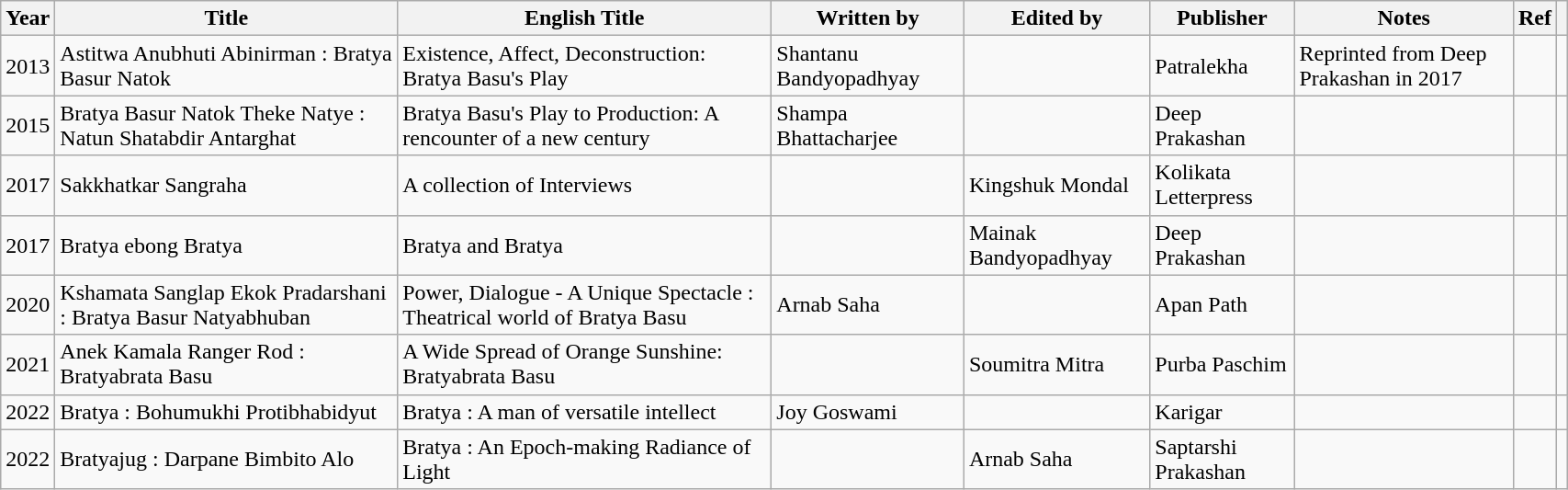<table class="wikitable sortable" width=90%;>
<tr>
<th>Year</th>
<th>Title</th>
<th>English Title</th>
<th>Written by</th>
<th>Edited by</th>
<th>Publisher</th>
<th>Notes</th>
<th>Ref</th>
<th></th>
</tr>
<tr>
<td>2013</td>
<td>Astitwa Anubhuti Abinirman : Bratya Basur Natok</td>
<td>Existence, Affect, Deconstruction: Bratya Basu's Play</td>
<td>Shantanu Bandyopadhyay</td>
<td></td>
<td>Patralekha</td>
<td>Reprinted from Deep Prakashan in 2017</td>
<td></td>
<td></td>
</tr>
<tr>
<td>2015</td>
<td>Bratya Basur Natok Theke Natye : Natun Shatabdir Antarghat</td>
<td>Bratya Basu's Play to Production: A rencounter of a new century</td>
<td>Shampa Bhattacharjee</td>
<td></td>
<td>Deep Prakashan</td>
<td></td>
<td></td>
<td></td>
</tr>
<tr>
<td>2017</td>
<td>Sakkhatkar Sangraha</td>
<td>A collection of Interviews</td>
<td></td>
<td>Kingshuk Mondal</td>
<td>Kolikata Letterpress</td>
<td></td>
<td></td>
<td></td>
</tr>
<tr>
<td>2017</td>
<td>Bratya ebong Bratya</td>
<td>Bratya and Bratya</td>
<td></td>
<td>Mainak Bandyopadhyay</td>
<td>Deep Prakashan</td>
<td></td>
<td></td>
<td></td>
</tr>
<tr>
<td>2020</td>
<td>Kshamata Sanglap Ekok Pradarshani : Bratya Basur Natyabhuban</td>
<td>Power, Dialogue - A Unique Spectacle : Theatrical world of Bratya Basu</td>
<td>Arnab Saha</td>
<td></td>
<td>Apan Path</td>
<td></td>
<td></td>
<td></td>
</tr>
<tr>
<td>2021</td>
<td>Anek Kamala Ranger Rod : Bratyabrata Basu</td>
<td>A Wide Spread of Orange Sunshine: Bratyabrata Basu</td>
<td></td>
<td>Soumitra Mitra</td>
<td>Purba Paschim</td>
<td></td>
<td></td>
<td></td>
</tr>
<tr>
<td>2022</td>
<td>Bratya : Bohumukhi Protibhabidyut</td>
<td>Bratya : A man of versatile intellect</td>
<td>Joy Goswami</td>
<td></td>
<td>Karigar</td>
<td></td>
<td></td>
<td></td>
</tr>
<tr>
<td>2022</td>
<td>Bratyajug : Darpane Bimbito Alo</td>
<td>Bratya : An Epoch-making Radiance of Light</td>
<td></td>
<td>Arnab Saha</td>
<td>Saptarshi Prakashan</td>
<td></td>
<td></td>
<td></td>
</tr>
</table>
